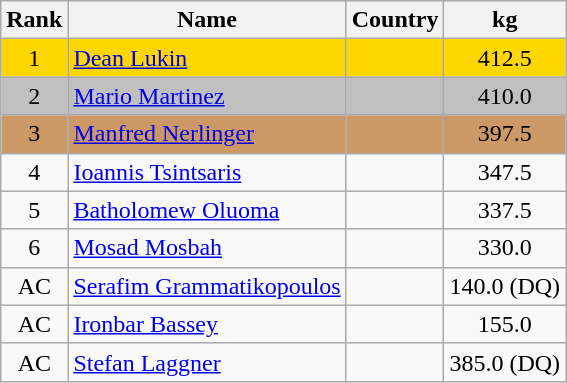<table class="wikitable sortable" style="text-align:center">
<tr>
<th>Rank</th>
<th>Name</th>
<th>Country</th>
<th>kg</th>
</tr>
<tr bgcolor=gold>
<td>1</td>
<td align="left"><a href='#'>Dean Lukin</a></td>
<td align="left"></td>
<td>412.5</td>
</tr>
<tr bgcolor=silver>
<td>2</td>
<td align="left"><a href='#'>Mario Martinez</a></td>
<td align="left"></td>
<td>410.0</td>
</tr>
<tr bgcolor=#CC9966>
<td>3</td>
<td align="left"><a href='#'>Manfred Nerlinger</a></td>
<td align="left"></td>
<td>397.5</td>
</tr>
<tr>
<td>4</td>
<td align="left"><a href='#'>Ioannis Tsintsaris</a></td>
<td align="left"></td>
<td>347.5</td>
</tr>
<tr>
<td>5</td>
<td align="left"><a href='#'>Batholomew Oluoma</a></td>
<td align="left"></td>
<td>337.5</td>
</tr>
<tr>
<td>6</td>
<td align="left"><a href='#'>Mosad Mosbah</a></td>
<td align="left"></td>
<td>330.0</td>
</tr>
<tr>
<td>AC</td>
<td align="left"><a href='#'>Serafim Grammatikopoulos</a></td>
<td align="left"></td>
<td>140.0 (DQ)</td>
</tr>
<tr>
<td>AC</td>
<td align="left"><a href='#'>Ironbar Bassey</a></td>
<td align="left"></td>
<td>155.0</td>
</tr>
<tr>
<td>AC</td>
<td align="left"><a href='#'>Stefan Laggner</a></td>
<td align="left"></td>
<td>385.0 (DQ)</td>
</tr>
</table>
